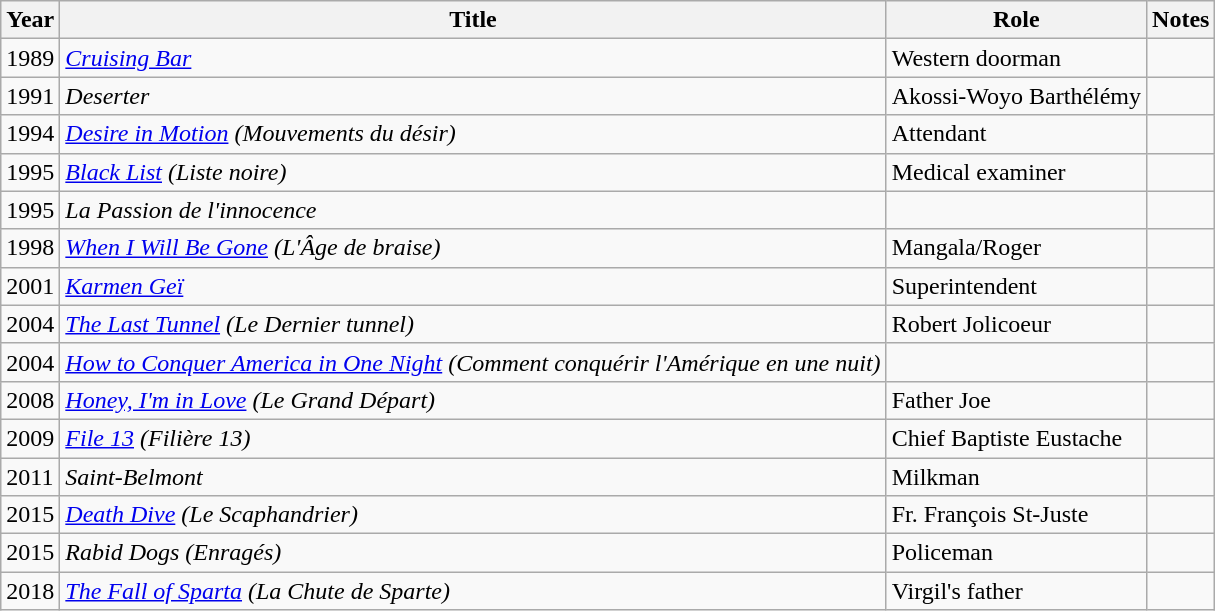<table class="wikitable">
<tr>
<th>Year</th>
<th>Title</th>
<th>Role</th>
<th>Notes</th>
</tr>
<tr>
<td>1989</td>
<td><em><a href='#'>Cruising Bar</a></em></td>
<td>Western doorman</td>
<td></td>
</tr>
<tr>
<td>1991</td>
<td><em>Deserter</em></td>
<td>Akossi-Woyo Barthélémy</td>
<td></td>
</tr>
<tr>
<td>1994</td>
<td><em><a href='#'>Desire in Motion</a> (Mouvements du désir)</em></td>
<td>Attendant</td>
<td></td>
</tr>
<tr>
<td>1995</td>
<td><em><a href='#'>Black List</a> (Liste noire)</em></td>
<td>Medical examiner</td>
<td></td>
</tr>
<tr>
<td>1995</td>
<td><em>La Passion de l'innocence</em></td>
<td></td>
<td></td>
</tr>
<tr>
<td>1998</td>
<td><em><a href='#'>When I Will Be Gone</a> (L'Âge de braise)</em></td>
<td>Mangala/Roger</td>
<td></td>
</tr>
<tr>
<td>2001</td>
<td><em><a href='#'>Karmen Geï</a></em></td>
<td>Superintendent</td>
<td></td>
</tr>
<tr>
<td>2004</td>
<td><em><a href='#'>The Last Tunnel</a> (Le Dernier tunnel)</em></td>
<td>Robert Jolicoeur</td>
<td></td>
</tr>
<tr>
<td>2004</td>
<td><em><a href='#'>How to Conquer America in One Night</a> (Comment conquérir l'Amérique en une nuit)</em></td>
<td></td>
<td></td>
</tr>
<tr>
<td>2008</td>
<td><em><a href='#'>Honey, I'm in Love</a> (Le Grand Départ)</em></td>
<td>Father Joe</td>
<td></td>
</tr>
<tr>
<td>2009</td>
<td><em><a href='#'>File 13</a> (Filière 13)</em></td>
<td>Chief Baptiste Eustache</td>
<td></td>
</tr>
<tr>
<td>2011</td>
<td><em>Saint-Belmont</em></td>
<td>Milkman</td>
<td></td>
</tr>
<tr>
<td>2015</td>
<td><em><a href='#'>Death Dive</a> (Le Scaphandrier)</em></td>
<td>Fr. François St-Juste</td>
<td></td>
</tr>
<tr>
<td>2015</td>
<td><em>Rabid Dogs (Enragés)</em></td>
<td>Policeman</td>
<td></td>
</tr>
<tr>
<td>2018</td>
<td><em><a href='#'>The Fall of Sparta</a> (La Chute de Sparte)</em></td>
<td>Virgil's father</td>
<td></td>
</tr>
</table>
